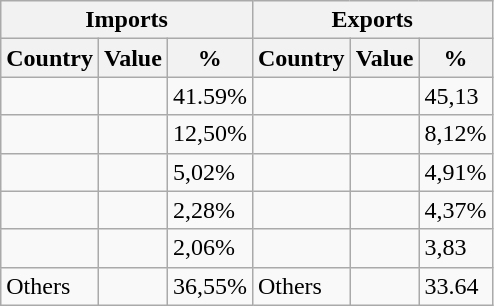<table class="wikitable sortable">
<tr>
<th colspan="3">Imports</th>
<th colspan="3">Exports</th>
</tr>
<tr>
<th>Country</th>
<th>Value</th>
<th>%</th>
<th>Country</th>
<th>Value</th>
<th>%</th>
</tr>
<tr>
<td></td>
<td></td>
<td>41.59%</td>
<td></td>
<td></td>
<td>45,13</td>
</tr>
<tr>
<td></td>
<td></td>
<td>12,50%</td>
<td></td>
<td></td>
<td>8,12%</td>
</tr>
<tr>
<td></td>
<td></td>
<td>5,02%</td>
<td></td>
<td></td>
<td>4,91%</td>
</tr>
<tr>
<td></td>
<td></td>
<td>2,28%</td>
<td></td>
<td></td>
<td>4,37%</td>
</tr>
<tr>
<td></td>
<td></td>
<td>2,06%</td>
<td></td>
<td></td>
<td>3,83</td>
</tr>
<tr>
<td>Others</td>
<td></td>
<td>36,55%</td>
<td>Others</td>
<td></td>
<td>33.64</td>
</tr>
</table>
